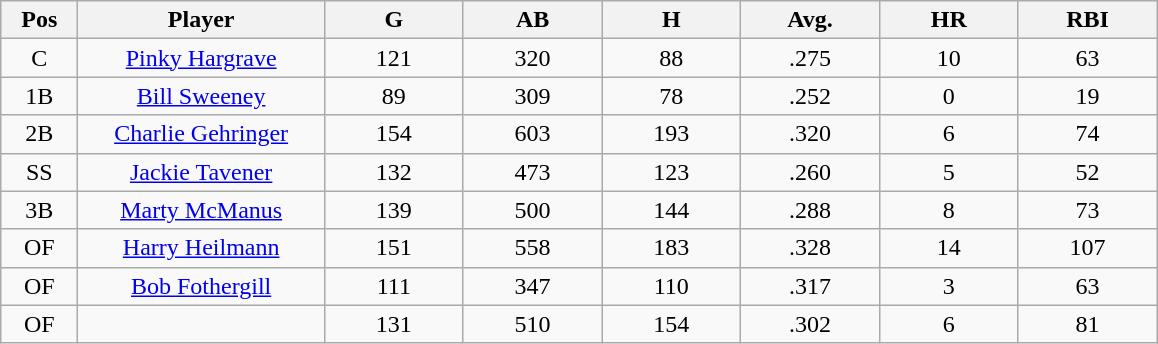<table class="wikitable sortable">
<tr>
<th bgcolor="#DDDDFF" width="5%">Pos</th>
<th bgcolor="#DDDDFF" width="16%">Player</th>
<th bgcolor="#DDDDFF" width="9%">G</th>
<th bgcolor="#DDDDFF" width="9%">AB</th>
<th bgcolor="#DDDDFF" width="9%">H</th>
<th bgcolor="#DDDDFF" width="9%">Avg.</th>
<th bgcolor="#DDDDFF" width="9%">HR</th>
<th bgcolor="#DDDDFF" width="9%">RBI</th>
</tr>
<tr align="center">
<td>C</td>
<td><a href='#'>Pinky Hargrave</a></td>
<td>121</td>
<td>320</td>
<td>88</td>
<td>.275</td>
<td>10</td>
<td>63</td>
</tr>
<tr align="center">
<td>1B</td>
<td><a href='#'>Bill Sweeney</a></td>
<td>89</td>
<td>309</td>
<td>78</td>
<td>.252</td>
<td>0</td>
<td>19</td>
</tr>
<tr align="center">
<td>2B</td>
<td><a href='#'>Charlie Gehringer</a></td>
<td>154</td>
<td>603</td>
<td>193</td>
<td>.320</td>
<td>6</td>
<td>74</td>
</tr>
<tr align="center">
<td>SS</td>
<td><a href='#'>Jackie Tavener</a></td>
<td>132</td>
<td>473</td>
<td>123</td>
<td>.260</td>
<td>5</td>
<td>52</td>
</tr>
<tr align="center">
<td>3B</td>
<td><a href='#'>Marty McManus</a></td>
<td>139</td>
<td>500</td>
<td>144</td>
<td>.288</td>
<td>8</td>
<td>73</td>
</tr>
<tr align="center">
<td>OF</td>
<td><a href='#'>Harry Heilmann</a></td>
<td>151</td>
<td>558</td>
<td>183</td>
<td>.328</td>
<td>14</td>
<td>107</td>
</tr>
<tr align="center">
<td>OF</td>
<td><a href='#'>Bob Fothergill</a></td>
<td>111</td>
<td>347</td>
<td>110</td>
<td>.317</td>
<td>3</td>
<td>63</td>
</tr>
<tr align="center">
<td>OF</td>
<td></td>
<td>131</td>
<td>510</td>
<td>154</td>
<td>.302</td>
<td>6</td>
<td>81</td>
</tr>
</table>
